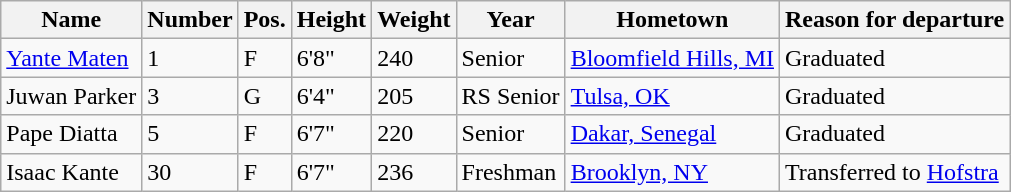<table class="wikitable sortable" border="1">
<tr>
<th>Name</th>
<th>Number</th>
<th>Pos.</th>
<th>Height</th>
<th>Weight</th>
<th>Year</th>
<th>Hometown</th>
<th class="unsortable">Reason for departure</th>
</tr>
<tr>
<td><a href='#'>Yante Maten</a></td>
<td>1</td>
<td>F</td>
<td>6'8"</td>
<td>240</td>
<td>Senior</td>
<td><a href='#'>Bloomfield Hills, MI</a></td>
<td>Graduated</td>
</tr>
<tr>
<td>Juwan Parker</td>
<td>3</td>
<td>G</td>
<td>6'4"</td>
<td>205</td>
<td>RS Senior</td>
<td><a href='#'>Tulsa, OK</a></td>
<td>Graduated</td>
</tr>
<tr>
<td>Pape Diatta</td>
<td>5</td>
<td>F</td>
<td>6'7"</td>
<td>220</td>
<td>Senior</td>
<td><a href='#'>Dakar, Senegal</a></td>
<td>Graduated</td>
</tr>
<tr>
<td>Isaac Kante</td>
<td>30</td>
<td>F</td>
<td>6'7"</td>
<td>236</td>
<td>Freshman</td>
<td><a href='#'>Brooklyn, NY</a></td>
<td>Transferred to <a href='#'>Hofstra</a></td>
</tr>
</table>
